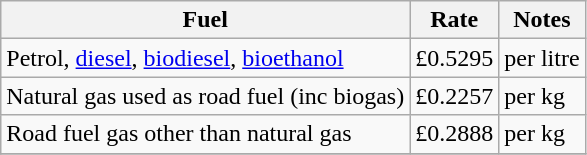<table class="wikitable">
<tr>
<th scope="col">Fuel</th>
<th scope="col">Rate</th>
<th scope="col">Notes</th>
</tr>
<tr>
<td>Petrol, <a href='#'>diesel</a>, <a href='#'>biodiesel</a>, <a href='#'>bioethanol</a></td>
<td>£0.5295</td>
<td>per litre</td>
</tr>
<tr>
<td>Natural gas used as road fuel (inc biogas)</td>
<td>£0.2257</td>
<td>per kg</td>
</tr>
<tr>
<td>Road fuel gas other than natural gas</td>
<td>£0.2888</td>
<td>per kg</td>
</tr>
<tr>
</tr>
</table>
